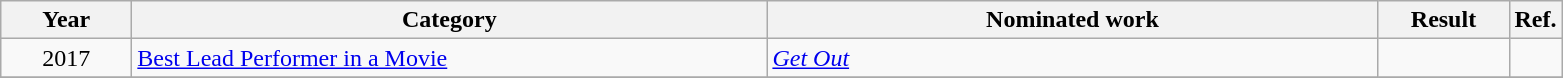<table class=wikitable>
<tr>
<th scope="col" style="width:5em;">Year</th>
<th scope="col" style="width:26em;">Category</th>
<th scope="col" style="width:25em;">Nominated work</th>
<th scope="col" style="width:5em;">Result</th>
<th>Ref.</th>
</tr>
<tr>
<td style="text-align:center;">2017</td>
<td><a href='#'>Best Lead Performer in a Movie</a></td>
<td><em><a href='#'>Get Out</a></em></td>
<td></td>
<td></td>
</tr>
<tr>
</tr>
</table>
